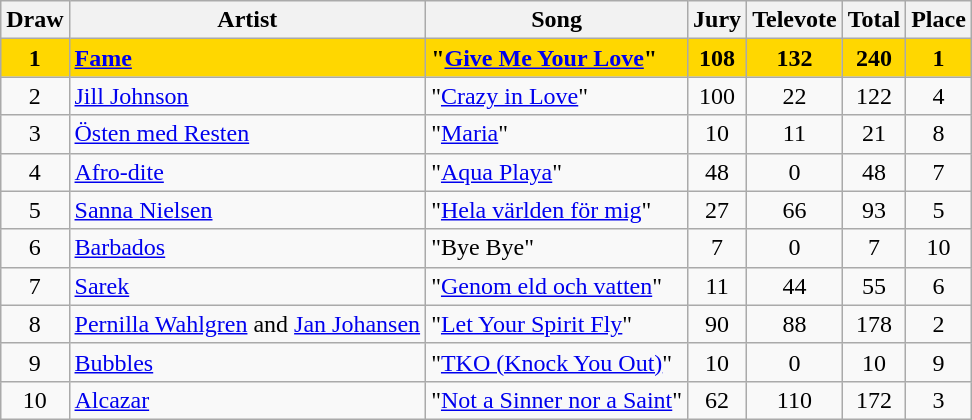<table class="sortable wikitable" style="margin: 1em auto 1em auto; text-align:center;">
<tr>
<th>Draw</th>
<th>Artist</th>
<th>Song</th>
<th>Jury</th>
<th>Televote</th>
<th>Total</th>
<th>Place</th>
</tr>
<tr style="font-weight:bold;background:gold;">
<td>1</td>
<td align="left"><a href='#'>Fame</a></td>
<td align="left">"<a href='#'>Give Me Your Love</a>"</td>
<td>108</td>
<td>132</td>
<td>240</td>
<td>1</td>
</tr>
<tr>
<td>2</td>
<td align="left"><a href='#'>Jill Johnson</a></td>
<td align="left">"<a href='#'>Crazy in Love</a>"</td>
<td>100</td>
<td>22</td>
<td>122</td>
<td>4</td>
</tr>
<tr>
<td>3</td>
<td align="left"><a href='#'>Östen med Resten</a></td>
<td align="left">"<a href='#'>Maria</a>"</td>
<td>10</td>
<td>11</td>
<td>21</td>
<td>8</td>
</tr>
<tr>
<td>4</td>
<td align="left"><a href='#'>Afro-dite</a></td>
<td align="left">"<a href='#'>Aqua Playa</a>"</td>
<td>48</td>
<td>0</td>
<td>48</td>
<td>7</td>
</tr>
<tr>
<td>5</td>
<td align="left"><a href='#'>Sanna Nielsen</a></td>
<td align="left">"<a href='#'>Hela världen för mig</a>"</td>
<td>27</td>
<td>66</td>
<td>93</td>
<td>5</td>
</tr>
<tr>
<td>6</td>
<td align="left"><a href='#'>Barbados</a></td>
<td align="left">"Bye Bye"</td>
<td>7</td>
<td>0</td>
<td>7</td>
<td>10</td>
</tr>
<tr>
<td>7</td>
<td align="left"><a href='#'> Sarek</a></td>
<td align="left">"<a href='#'>Genom eld och vatten</a>"</td>
<td>11</td>
<td>44</td>
<td>55</td>
<td>6</td>
</tr>
<tr>
<td>8</td>
<td align="left"><a href='#'>Pernilla Wahlgren</a> and <a href='#'>Jan Johansen</a></td>
<td align="left">"<a href='#'>Let Your Spirit Fly</a>"</td>
<td>90</td>
<td>88</td>
<td>178</td>
<td>2</td>
</tr>
<tr>
<td>9</td>
<td align="left"><a href='#'>Bubbles</a></td>
<td align="left">"<a href='#'>TKO (Knock You Out)</a>"</td>
<td>10</td>
<td>0</td>
<td>10</td>
<td>9</td>
</tr>
<tr>
<td>10</td>
<td align="left"><a href='#'>Alcazar</a></td>
<td align="left">"<a href='#'>Not a Sinner nor a Saint</a>"</td>
<td>62</td>
<td>110</td>
<td>172</td>
<td>3</td>
</tr>
</table>
